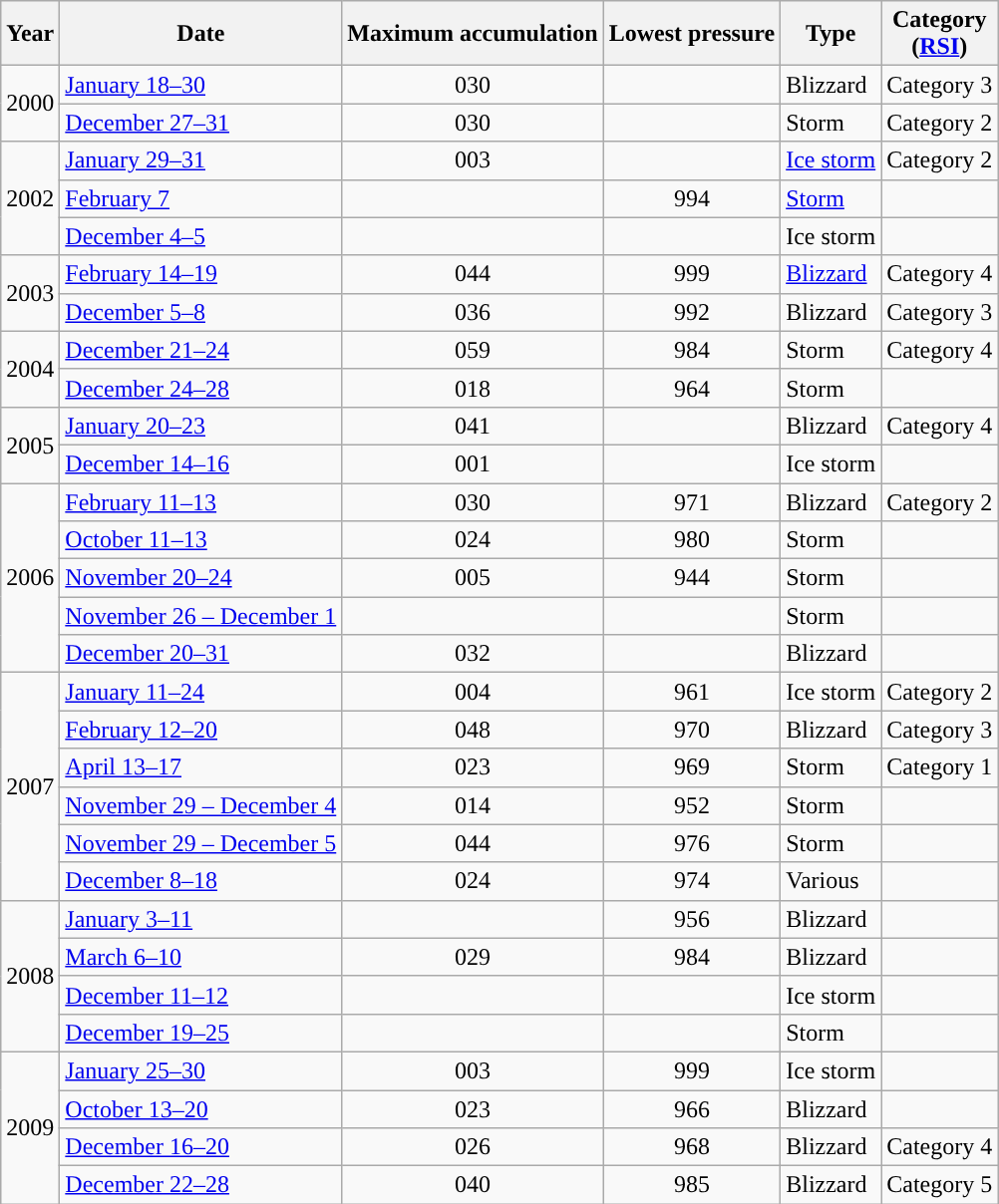<table class="wikitable sortable">
<tr>
<th>Year</th>
<th>Date</th>
<th>Maximum accumulation</th>
<th>Lowest pressure</th>
<th>Type</th>
<th>Category <br>(<a href='#'>RSI</a>)</th>
</tr>
<tr>
<td rowspan="2">2000</td>
<td><a href='#'>January 18–30</a></td>
<td style="text-align: center;"><span>030</span> </td>
<td></td>
<td>Blizzard</td>
<td style="background: #">Category 3</td>
</tr>
<tr>
<td><a href='#'>December 27–31</a></td>
<td style="text-align: center;"><span>030</span> </td>
<td></td>
<td>Storm</td>
<td style="background: #">Category 2</td>
</tr>
<tr>
<td rowspan="3">2002</td>
<td><a href='#'>January 29–31</a></td>
<td style="text-align: center;"><span>003</span> </td>
<td></td>
<td><a href='#'>Ice storm</a></td>
<td style="background: #">Category 2</td>
</tr>
<tr>
<td><a href='#'>February 7</a></td>
<td></td>
<td style="text-align: center;"><span>994</span> </td>
<td><a href='#'>Storm</a></td>
<td></td>
</tr>
<tr>
<td><a href='#'>December 4–5</a></td>
<td></td>
<td></td>
<td>Ice storm</td>
<td></td>
</tr>
<tr>
<td rowspan="2">2003</td>
<td><a href='#'>February 14–19</a></td>
<td style="text-align: center;"><span>044</span> </td>
<td style="text-align: center;"><span>999</span> </td>
<td><a href='#'>Blizzard</a></td>
<td style="background: #">Category 4</td>
</tr>
<tr>
<td><a href='#'>December 5–8</a></td>
<td style="text-align: center;"><span>036</span> </td>
<td style="text-align: center;"><span>992</span> </td>
<td>Blizzard</td>
<td style="background: #">Category 3</td>
</tr>
<tr>
<td rowspan="2">2004</td>
<td><a href='#'>December 21–24</a></td>
<td style="text-align: center;"><span>059</span> </td>
<td style="text-align: center;"><span>984</span> </td>
<td>Storm</td>
<td style="background: #">Category 4</td>
</tr>
<tr>
<td><a href='#'>December 24–28</a></td>
<td style="text-align: center;"><span>018</span> </td>
<td style="text-align: center;"><span>964</span> </td>
<td>Storm</td>
<td></td>
</tr>
<tr>
<td rowspan="2">2005</td>
<td><a href='#'>January 20–23</a></td>
<td style="text-align: center;"><span>041</span> </td>
<td></td>
<td>Blizzard</td>
<td style="background: #">Category 4</td>
</tr>
<tr>
<td><a href='#'>December 14–16</a></td>
<td style="text-align: center;"><span>001</span> </td>
<td></td>
<td>Ice storm</td>
<td></td>
</tr>
<tr>
<td rowspan="5">2006</td>
<td><a href='#'>February 11–13</a></td>
<td style="text-align: center;"><span>030</span> </td>
<td style="text-align: center;"><span>971</span> </td>
<td>Blizzard</td>
<td style="background: #">Category 2</td>
</tr>
<tr>
<td><a href='#'>October 11–13</a></td>
<td style="text-align: center;"><span>024</span> </td>
<td style="text-align: center;"><span>980</span> </td>
<td>Storm</td>
<td></td>
</tr>
<tr>
<td><a href='#'>November 20–24</a></td>
<td style="text-align: center;"><span>005</span> </td>
<td style="text-align: center;"><span>944</span> </td>
<td>Storm</td>
<td></td>
</tr>
<tr>
<td><a href='#'>November 26 – December 1</a></td>
<td></td>
<td></td>
<td>Storm</td>
<td></td>
</tr>
<tr>
<td><a href='#'>December 20–31</a></td>
<td style="text-align: center;"><span>032</span> </td>
<td></td>
<td>Blizzard</td>
<td></td>
</tr>
<tr>
<td rowspan="6">2007</td>
<td><a href='#'>January 11–24</a></td>
<td style="text-align: center;"><span>004</span> </td>
<td style="text-align: center;"><span>961</span> </td>
<td>Ice storm</td>
<td style="background: #">Category 2</td>
</tr>
<tr>
<td><a href='#'>February 12–20</a></td>
<td style="text-align: center;"><span>048</span> </td>
<td style="text-align: center;"><span>970</span> </td>
<td>Blizzard</td>
<td style="background: #">Category 3</td>
</tr>
<tr>
<td><a href='#'>April 13–17</a></td>
<td style="text-align: center;"><span>023</span> </td>
<td style="text-align: center;"><span>969</span> </td>
<td>Storm</td>
<td style="background: #">Category 1</td>
</tr>
<tr>
<td><a href='#'>November 29 – December 4</a></td>
<td style="text-align: center;"><span>014</span> </td>
<td style="text-align: center;"><span>952</span> </td>
<td>Storm</td>
<td></td>
</tr>
<tr>
<td><a href='#'>November 29 – December 5</a></td>
<td style="text-align: center;"><span>044</span> </td>
<td style="text-align: center;"><span>976</span> </td>
<td>Storm</td>
<td></td>
</tr>
<tr>
<td><a href='#'>December 8–18</a></td>
<td style="text-align: center;"><span>024</span> </td>
<td style="text-align: center;"><span>974</span> </td>
<td>Various</td>
<td></td>
</tr>
<tr>
<td rowspan="4">2008</td>
<td><a href='#'>January 3–11</a></td>
<td></td>
<td style="text-align: center;"><span>956</span> </td>
<td>Blizzard</td>
<td></td>
</tr>
<tr>
<td><a href='#'>March 6–10</a></td>
<td style="text-align: center;"><span>029</span> </td>
<td style="text-align: center;"><span>984</span> </td>
<td>Blizzard</td>
<td></td>
</tr>
<tr>
<td><a href='#'>December 11–12</a></td>
<td></td>
<td></td>
<td>Ice storm</td>
<td></td>
</tr>
<tr>
<td><a href='#'>December 19–25</a></td>
<td></td>
<td></td>
<td>Storm</td>
<td></td>
</tr>
<tr>
<td rowspan="4">2009</td>
<td><a href='#'>January 25–30</a></td>
<td style="text-align: center;"><span>003</span> </td>
<td style="text-align: center;"><span>999</span> </td>
<td>Ice storm</td>
<td></td>
</tr>
<tr>
<td><a href='#'>October 13–20</a></td>
<td style="text-align: center;"><span>023</span> </td>
<td style="text-align: center;"><span>966</span> </td>
<td>Blizzard</td>
<td></td>
</tr>
<tr>
<td><a href='#'>December 16–20</a></td>
<td style="text-align: center;"><span>026</span> </td>
<td style="text-align: center;"><span>968</span> </td>
<td>Blizzard</td>
<td style="background: #">Category 4</td>
</tr>
<tr>
<td><a href='#'>December 22–28</a></td>
<td style="text-align: center;"><span>040</span> </td>
<td style="text-align: center;"><span>985</span> </td>
<td>Blizzard</td>
<td style="background: #">Category 5</td>
</tr>
</table>
